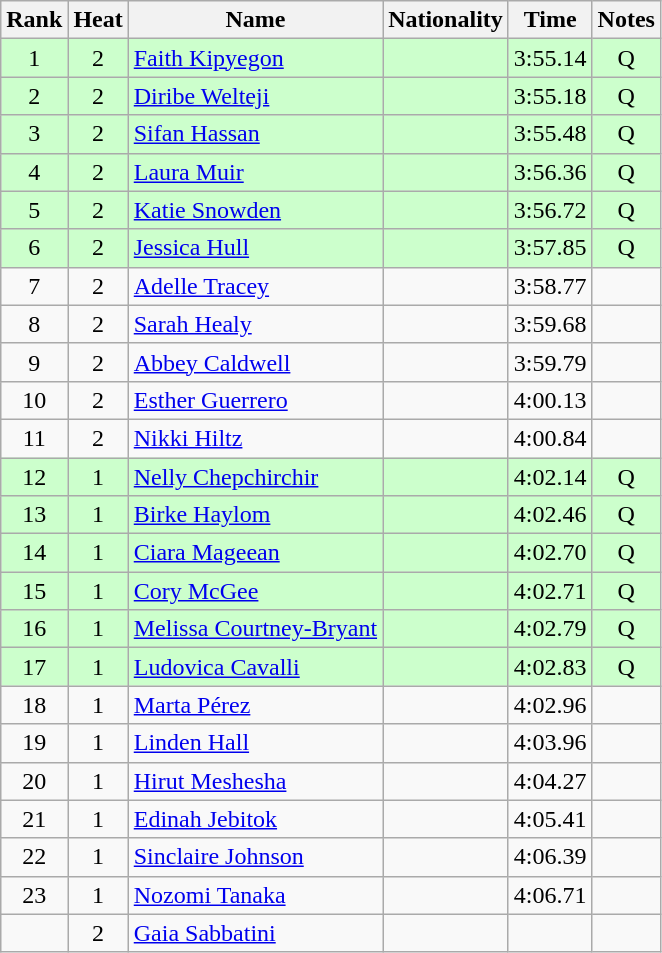<table class="wikitable sortable" style="text-align:center">
<tr>
<th>Rank</th>
<th>Heat</th>
<th>Name</th>
<th>Nationality</th>
<th>Time</th>
<th>Notes</th>
</tr>
<tr bgcolor=ccffcc>
<td>1</td>
<td>2</td>
<td align="left"><a href='#'>Faith Kipyegon</a></td>
<td align="left"></td>
<td>3:55.14</td>
<td>Q</td>
</tr>
<tr bgcolor=ccffcc>
<td>2</td>
<td>2</td>
<td align="left"><a href='#'>Diribe Welteji</a></td>
<td align="left"></td>
<td>3:55.18</td>
<td>Q</td>
</tr>
<tr bgcolor=ccffcc>
<td>3</td>
<td>2</td>
<td align="left"><a href='#'>Sifan Hassan</a></td>
<td align="left"></td>
<td>3:55.48</td>
<td>Q</td>
</tr>
<tr bgcolor=ccffcc>
<td>4</td>
<td>2</td>
<td align="left"><a href='#'>Laura Muir</a></td>
<td align="left"></td>
<td>3:56.36</td>
<td>Q</td>
</tr>
<tr bgcolor=ccffcc>
<td>5</td>
<td>2</td>
<td align="left"><a href='#'>Katie Snowden</a></td>
<td align="left"></td>
<td>3:56.72</td>
<td>Q</td>
</tr>
<tr bgcolor=ccffcc>
<td>6</td>
<td>2</td>
<td align="left"><a href='#'>Jessica Hull</a></td>
<td align="left"></td>
<td>3:57.85</td>
<td>Q</td>
</tr>
<tr>
<td>7</td>
<td>2</td>
<td align="left"><a href='#'>Adelle Tracey</a></td>
<td align="left"></td>
<td>3:58.77</td>
<td></td>
</tr>
<tr>
<td>8</td>
<td>2</td>
<td align="left"><a href='#'>Sarah Healy</a></td>
<td align="left"></td>
<td>3:59.68</td>
<td></td>
</tr>
<tr>
<td>9</td>
<td>2</td>
<td align="left"><a href='#'>Abbey Caldwell</a></td>
<td align="left"></td>
<td>3:59.79</td>
<td></td>
</tr>
<tr>
<td>10</td>
<td>2</td>
<td align="left"><a href='#'>Esther Guerrero</a></td>
<td align="left"></td>
<td>4:00.13</td>
<td></td>
</tr>
<tr>
<td>11</td>
<td>2</td>
<td align="left"><a href='#'>Nikki Hiltz</a></td>
<td align="left"></td>
<td>4:00.84</td>
<td></td>
</tr>
<tr bgcolor=ccffcc>
<td>12</td>
<td>1</td>
<td align="left"><a href='#'>Nelly Chepchirchir</a></td>
<td align="left"></td>
<td>4:02.14</td>
<td>Q</td>
</tr>
<tr bgcolor=ccffcc>
<td>13</td>
<td>1</td>
<td align="left"><a href='#'>Birke Haylom</a></td>
<td align="left"></td>
<td>4:02.46</td>
<td>Q</td>
</tr>
<tr bgcolor=ccffcc>
<td>14</td>
<td>1</td>
<td align="left"><a href='#'>Ciara Mageean</a></td>
<td align="left"></td>
<td>4:02.70</td>
<td>Q</td>
</tr>
<tr bgcolor=ccffcc>
<td>15</td>
<td>1</td>
<td align="left"><a href='#'>Cory McGee</a></td>
<td align="left"></td>
<td>4:02.71</td>
<td>Q</td>
</tr>
<tr bgcolor=ccffcc>
<td>16</td>
<td>1</td>
<td align="left"><a href='#'>Melissa Courtney-Bryant</a></td>
<td align="left"></td>
<td>4:02.79</td>
<td>Q</td>
</tr>
<tr bgcolor=ccffcc>
<td>17</td>
<td>1</td>
<td align="left"><a href='#'>Ludovica Cavalli</a></td>
<td align="left"></td>
<td>4:02.83</td>
<td>Q</td>
</tr>
<tr>
<td>18</td>
<td>1</td>
<td align="left"><a href='#'>Marta Pérez</a></td>
<td align="left"></td>
<td>4:02.96</td>
<td></td>
</tr>
<tr>
<td>19</td>
<td>1</td>
<td align="left"><a href='#'>Linden Hall</a></td>
<td align="left"></td>
<td>4:03.96</td>
<td></td>
</tr>
<tr>
<td>20</td>
<td>1</td>
<td align="left"><a href='#'>Hirut Meshesha</a></td>
<td align="left"></td>
<td>4:04.27</td>
<td></td>
</tr>
<tr>
<td>21</td>
<td>1</td>
<td align="left"><a href='#'>Edinah Jebitok</a></td>
<td align="left"></td>
<td>4:05.41</td>
<td></td>
</tr>
<tr>
<td>22</td>
<td>1</td>
<td align="left"><a href='#'>Sinclaire Johnson</a></td>
<td align="left"></td>
<td>4:06.39</td>
<td></td>
</tr>
<tr>
<td>23</td>
<td>1</td>
<td align="left"><a href='#'>Nozomi Tanaka</a></td>
<td align="left"></td>
<td>4:06.71</td>
<td></td>
</tr>
<tr>
<td></td>
<td>2</td>
<td align="left"><a href='#'>Gaia Sabbatini</a></td>
<td align="left"></td>
<td></td>
<td></td>
</tr>
</table>
